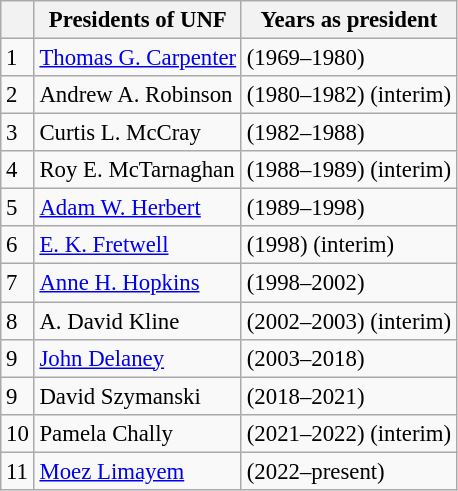<table class="wikitable" style="font-size: 95%;">
<tr>
<th></th>
<th>Presidents of UNF</th>
<th>Years as president</th>
</tr>
<tr>
<td>1</td>
<td><a href='#'>Thomas G. Carpenter</a></td>
<td>(1969–1980)</td>
</tr>
<tr>
<td>2</td>
<td>Andrew A. Robinson</td>
<td>(1980–1982) (interim)</td>
</tr>
<tr>
<td>3</td>
<td>Curtis L. McCray</td>
<td>(1982–1988)</td>
</tr>
<tr>
<td>4</td>
<td>Roy E. McTarnaghan</td>
<td>(1988–1989) (interim)</td>
</tr>
<tr>
<td>5</td>
<td><a href='#'>Adam W. Herbert</a></td>
<td>(1989–1998)</td>
</tr>
<tr>
<td>6</td>
<td><a href='#'>E. K. Fretwell</a></td>
<td>(1998) (interim)</td>
</tr>
<tr>
<td>7</td>
<td><a href='#'>Anne H. Hopkins</a></td>
<td>(1998–2002)</td>
</tr>
<tr>
<td>8</td>
<td>A. David Kline</td>
<td>(2002–2003) (interim)</td>
</tr>
<tr>
<td>9</td>
<td><a href='#'>John Delaney</a></td>
<td>(2003–2018)</td>
</tr>
<tr>
<td>9</td>
<td>David Szymanski</td>
<td>(2018–2021)</td>
</tr>
<tr>
<td>10</td>
<td>Pamela Chally</td>
<td>(2021–2022) (interim)</td>
</tr>
<tr>
<td>11</td>
<td><a href='#'>Moez Limayem</a></td>
<td>(2022–present)</td>
</tr>
</table>
